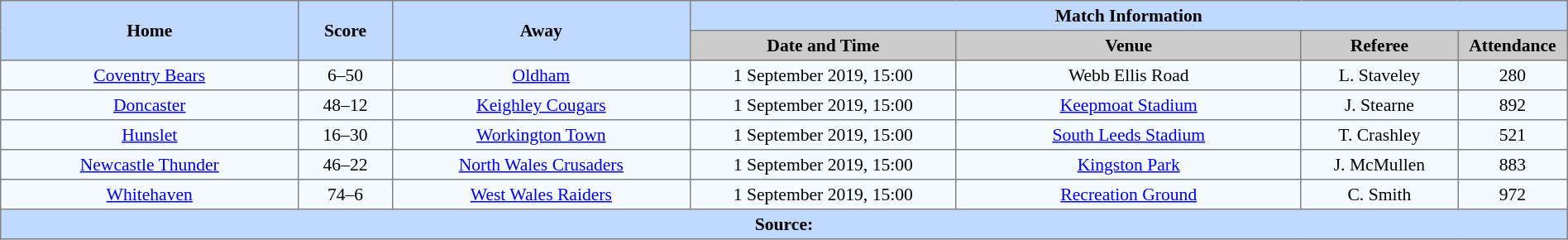<table border=1 style="border-collapse:collapse; font-size:90%; text-align:center;" cellpadding=3 cellspacing=0 width=100%>
<tr bgcolor=#C1D8FF>
<th rowspan=2 width=19%>Home</th>
<th rowspan=2 width=6%>Score</th>
<th rowspan=2 width=19%>Away</th>
<th colspan=4>Match Information</th>
</tr>
<tr bgcolor=#CCCCCC>
<th width=17%>Date and Time</th>
<th width=22%>Venue</th>
<th width=10%>Referee</th>
<th width=7%>Attendance</th>
</tr>
<tr bgcolor=#F5FAFF>
<td> <a href='#'>Coventry Bears</a></td>
<td>6–50</td>
<td> <a href='#'>Oldham</a></td>
<td>1 September 2019, 15:00</td>
<td>Webb Ellis Road</td>
<td>L. Staveley</td>
<td>280</td>
</tr>
<tr bgcolor=#F5FAFF>
<td> <a href='#'>Doncaster</a></td>
<td>48–12</td>
<td> <a href='#'>Keighley Cougars</a></td>
<td>1 September 2019, 15:00</td>
<td><a href='#'>Keepmoat Stadium</a></td>
<td>J. Stearne</td>
<td>892</td>
</tr>
<tr bgcolor=#F5FAFF>
<td> <a href='#'>Hunslet</a></td>
<td>16–30</td>
<td> <a href='#'>Workington Town</a></td>
<td>1 September 2019, 15:00</td>
<td><a href='#'>South Leeds Stadium</a></td>
<td>T. Crashley</td>
<td>521</td>
</tr>
<tr bgcolor=#F5FAFF>
<td> <a href='#'>Newcastle Thunder</a></td>
<td>46–22</td>
<td> <a href='#'>North Wales Crusaders</a></td>
<td>1 September 2019, 15:00</td>
<td><a href='#'>Kingston Park</a></td>
<td>J. McMullen</td>
<td>883</td>
</tr>
<tr bgcolor=#F5FAFF>
<td> <a href='#'>Whitehaven</a></td>
<td>74–6</td>
<td> <a href='#'>West Wales Raiders</a></td>
<td>1 September 2019, 15:00</td>
<td><a href='#'>Recreation Ground</a></td>
<td>C. Smith</td>
<td>972</td>
</tr>
<tr bgcolor=#c1d8ff>
<th colspan=7>Source:</th>
</tr>
</table>
